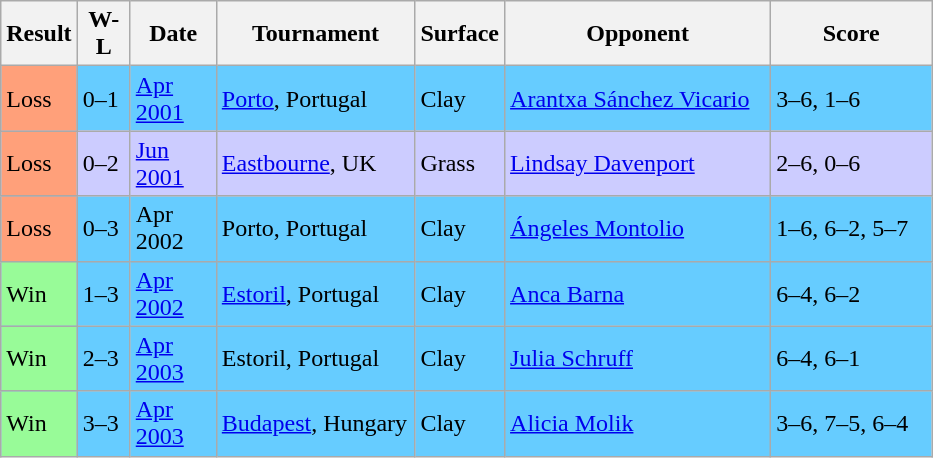<table class="sortable wikitable">
<tr>
<th>Result</th>
<th style="width:28px" class="unsortable">W-L</th>
<th style="width:50px">Date</th>
<th style="width:125px">Tournament</th>
<th style="width:50px">Surface</th>
<th style="width:170px">Opponent</th>
<th style="width:100px" class="unsortable">Score</th>
</tr>
<tr bgcolor="#66CCFF">
<td style="background:#ffa07a;">Loss</td>
<td>0–1</td>
<td><a href='#'>Apr 2001</a></td>
<td><a href='#'>Porto</a>, Portugal</td>
<td>Clay</td>
<td> <a href='#'>Arantxa Sánchez Vicario</a></td>
<td>3–6, 1–6</td>
</tr>
<tr bgcolor=#ccccff>
<td style="background:#ffa07a;">Loss</td>
<td>0–2</td>
<td><a href='#'>Jun 2001</a></td>
<td><a href='#'>Eastbourne</a>, UK</td>
<td>Grass</td>
<td> <a href='#'>Lindsay Davenport</a></td>
<td>2–6, 0–6</td>
</tr>
<tr bgcolor="#66CCFF">
<td style="background:#ffa07a;">Loss</td>
<td>0–3</td>
<td>Apr 2002</td>
<td>Porto, Portugal</td>
<td>Clay</td>
<td> <a href='#'>Ángeles Montolio</a></td>
<td>1–6, 6–2, 5–7</td>
</tr>
<tr bgcolor="#66CCFF">
<td style="background:#98fb98;">Win</td>
<td>1–3</td>
<td><a href='#'>Apr 2002</a></td>
<td><a href='#'>Estoril</a>, Portugal</td>
<td>Clay</td>
<td> <a href='#'>Anca Barna</a></td>
<td>6–4, 6–2</td>
</tr>
<tr bgcolor="#66CCFF">
<td style="background:#98fb98;">Win</td>
<td>2–3</td>
<td><a href='#'>Apr 2003</a></td>
<td>Estoril, Portugal</td>
<td>Clay</td>
<td> <a href='#'>Julia Schruff</a></td>
<td>6–4, 6–1</td>
</tr>
<tr bgcolor="#66CCFF">
<td style="background:#98fb98;">Win</td>
<td>3–3</td>
<td><a href='#'>Apr 2003</a></td>
<td><a href='#'>Budapest</a>, Hungary</td>
<td>Clay</td>
<td> <a href='#'>Alicia Molik</a></td>
<td>3–6, 7–5, 6–4</td>
</tr>
</table>
